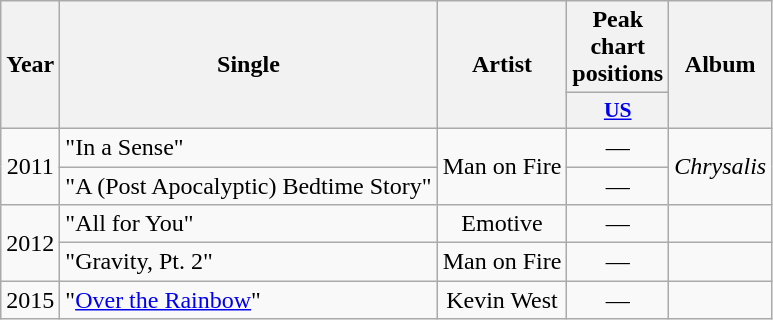<table class="wikitable plainrowheaders" style="text-align:center">
<tr>
<th scope="col" rowspan="2">Year</th>
<th scope="col" rowspan="2">Single</th>
<th scope="col" rowspan="2">Artist</th>
<th scope="col" colspan="1">Peak chart positions</th>
<th scope="col" rowspan="2">Album</th>
</tr>
<tr>
<th scope="col" style="width:3em;font-size:90%;"><a href='#'>US</a><br></th>
</tr>
<tr>
<td rowspan="2">2011</td>
<td align=left>"In a Sense"</td>
<td rowspan="2">Man on Fire</td>
<td>—</td>
<td align="left" rowspan="2"><em>Chrysalis</em></td>
</tr>
<tr>
<td align=left>"A (Post Apocalyptic) Bedtime Story"</td>
<td>—</td>
</tr>
<tr>
<td rowspan="2">2012</td>
<td align=left>"All for You"</td>
<td>Emotive</td>
<td>—</td>
<td></td>
</tr>
<tr>
<td align=left>"Gravity, Pt. 2"</td>
<td>Man on Fire</td>
<td>—</td>
<td></td>
</tr>
<tr>
<td rowspan="1">2015</td>
<td align=left>"<a href='#'>Over the Rainbow</a>"</td>
<td>Kevin West</td>
<td>—</td>
<td></td>
</tr>
</table>
